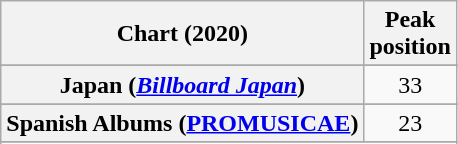<table class="wikitable sortable plainrowheaders" style="text-align:center">
<tr>
<th scope="col">Chart (2020)</th>
<th scope="col">Peak<br>position</th>
</tr>
<tr>
</tr>
<tr>
</tr>
<tr>
</tr>
<tr>
</tr>
<tr>
</tr>
<tr>
</tr>
<tr>
</tr>
<tr>
</tr>
<tr>
</tr>
<tr>
</tr>
<tr>
</tr>
<tr>
<th scope="row">Japan (<em><a href='#'>Billboard Japan</a></em>)</th>
<td>33</td>
</tr>
<tr>
</tr>
<tr>
</tr>
<tr>
</tr>
<tr>
<th scope="row">Spanish Albums (<a href='#'>PROMUSICAE</a>)</th>
<td>23</td>
</tr>
<tr>
</tr>
<tr>
</tr>
<tr>
</tr>
<tr>
</tr>
<tr>
</tr>
</table>
